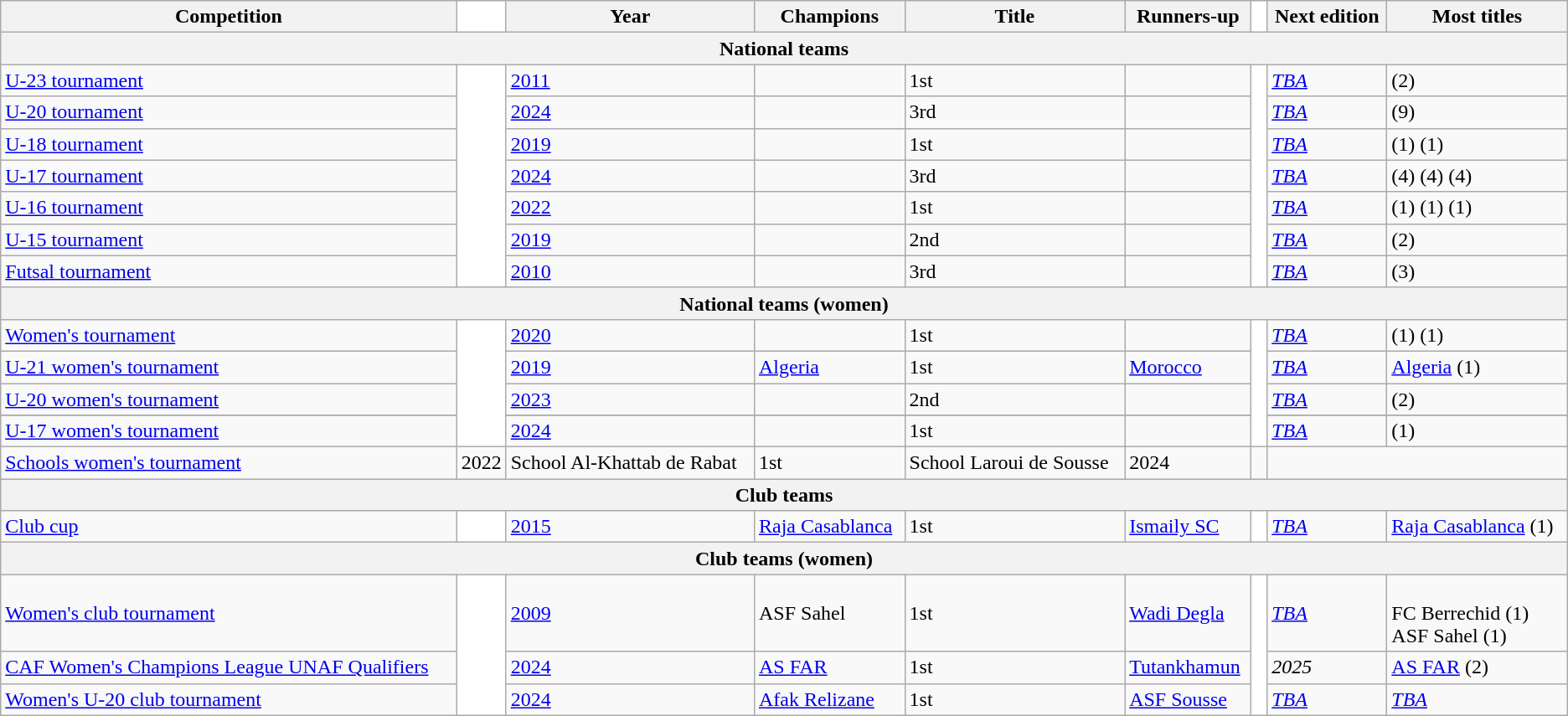<table class="wikitable sortable">
<tr>
<th>Competition</th>
<td width="1%" style="background-color:#ffffff;"></td>
<th>Year</th>
<th>Champions</th>
<th>Title</th>
<th>Runners-up</th>
<td width="1%" style="background-color:#ffffff;"></td>
<th>Next edition</th>
<th>Most titles</th>
</tr>
<tr>
<th colspan="9">National teams</th>
</tr>
<tr>
<td><a href='#'>U-23 tournament</a></td>
<td rowspan="7" style="background-color:#ffffff;"></td>
<td><a href='#'>2011</a></td>
<td></td>
<td>1st</td>
<td></td>
<td rowspan="7" style="background-color:#ffffff;"></td>
<td><em><a href='#'>TBA</a></em></td>
<td> (2)</td>
</tr>
<tr>
<td><a href='#'>U-20 tournament</a></td>
<td><a href='#'>2024</a></td>
<td></td>
<td>3rd</td>
<td></td>
<td><em><a href='#'>TBA</a></em></td>
<td> (9)</td>
</tr>
<tr>
<td><a href='#'>U-18 tournament</a></td>
<td><a href='#'>2019</a></td>
<td></td>
<td>1st</td>
<td></td>
<td><em><a href='#'>TBA</a></em></td>
<td> (1) (1)</td>
</tr>
<tr>
<td><a href='#'>U-17 tournament</a></td>
<td><a href='#'>2024</a></td>
<td></td>
<td>3rd</td>
<td></td>
<td><em><a href='#'>TBA</a></em></td>
<td> (4) (4) (4)</td>
</tr>
<tr>
<td><a href='#'>U-16 tournament</a></td>
<td><a href='#'>2022</a></td>
<td></td>
<td>1st</td>
<td></td>
<td><em><a href='#'>TBA</a></em></td>
<td> (1) (1)   (1)</td>
</tr>
<tr>
<td><a href='#'>U-15 tournament</a></td>
<td><a href='#'>2019</a></td>
<td></td>
<td>2nd</td>
<td></td>
<td><em><a href='#'>TBA</a></em></td>
<td> (2)</td>
</tr>
<tr>
<td><a href='#'>Futsal tournament</a></td>
<td><a href='#'>2010</a></td>
<td></td>
<td>3rd</td>
<td></td>
<td><em><a href='#'>TBA</a></em></td>
<td> (3)</td>
</tr>
<tr>
<th colspan="9">National teams (women)</th>
</tr>
<tr>
<td><a href='#'>Women's tournament</a></td>
<td rowspan="5" style="background-color:#ffffff;"></td>
<td><a href='#'>2020</a></td>
<td></td>
<td>1st</td>
<td></td>
<td rowspan="5" style="background-color:#ffffff;"></td>
<td><em><a href='#'>TBA</a></em></td>
<td> (1) (1)</td>
</tr>
<tr>
<td><a href='#'>U-21 women's tournament</a></td>
<td><a href='#'>2019</a></td>
<td> <a href='#'>Algeria</a></td>
<td>1st</td>
<td> <a href='#'>Morocco</a></td>
<td><em><a href='#'>TBA</a></em></td>
<td> <a href='#'>Algeria</a> (1)</td>
</tr>
<tr>
<td><a href='#'>U-20 women's tournament</a></td>
<td><a href='#'>2023</a></td>
<td></td>
<td>2nd</td>
<td></td>
<td><em><a href='#'>TBA</a></em></td>
<td> (2)</td>
</tr>
<tr>
</tr>
<tr>
<td><a href='#'>U-17 women's tournament</a></td>
<td><a href='#'>2024</a></td>
<td></td>
<td>1st</td>
<td></td>
<td><em><a href='#'>TBA</a></em></td>
<td> (1)</td>
</tr>
<tr>
<td><a href='#'>Schools  women's tournament</a></td>
<td>2022</td>
<td> School  Al-Khattab de Rabat</td>
<td>1st</td>
<td> School Laroui de Sousse</td>
<td>2024 </td>
<td></td>
</tr>
<tr>
<th colspan="9">Club teams</th>
</tr>
<tr>
<td><a href='#'>Club cup</a></td>
<td style="background-color:#ffffff;"></td>
<td><a href='#'>2015</a></td>
<td> <a href='#'>Raja Casablanca</a></td>
<td>1st</td>
<td> <a href='#'>Ismaily SC</a></td>
<td style="background-color:#ffffff;"></td>
<td><em><a href='#'>TBA</a></em></td>
<td> <a href='#'>Raja Casablanca</a> (1)</td>
</tr>
<tr>
<th colspan="9">Club teams (women)</th>
</tr>
<tr>
<td><a href='#'>Women's club tournament</a></td>
<td rowspan=3 style="background-color:#ffffff;"></td>
<td><a href='#'>2009</a></td>
<td> ASF Sahel</td>
<td>1st</td>
<td> <a href='#'>Wadi Degla</a></td>
<td rowspan=3 style="background-color:#ffffff;"></td>
<td><em><a href='#'>TBA</a></em></td>
<td><br> FC Berrechid (1)<br> ASF Sahel (1)</td>
</tr>
<tr>
<td><a href='#'>CAF Women's Champions League UNAF Qualifiers</a></td>
<td><a href='#'>2024</a></td>
<td> <a href='#'>AS FAR</a></td>
<td>1st</td>
<td> <a href='#'>Tutankhamun</a></td>
<td><em>2025</em></td>
<td> <a href='#'>AS FAR</a> (2)</td>
</tr>
<tr>
<td><a href='#'>Women's U-20 club tournament</a></td>
<td><a href='#'>2024</a></td>
<td> <a href='#'>Afak Relizane</a></td>
<td>1st</td>
<td> <a href='#'>ASF Sousse</a></td>
<td><em><a href='#'>TBA</a></em></td>
<td><em><a href='#'>TBA</a></em></td>
</tr>
</table>
